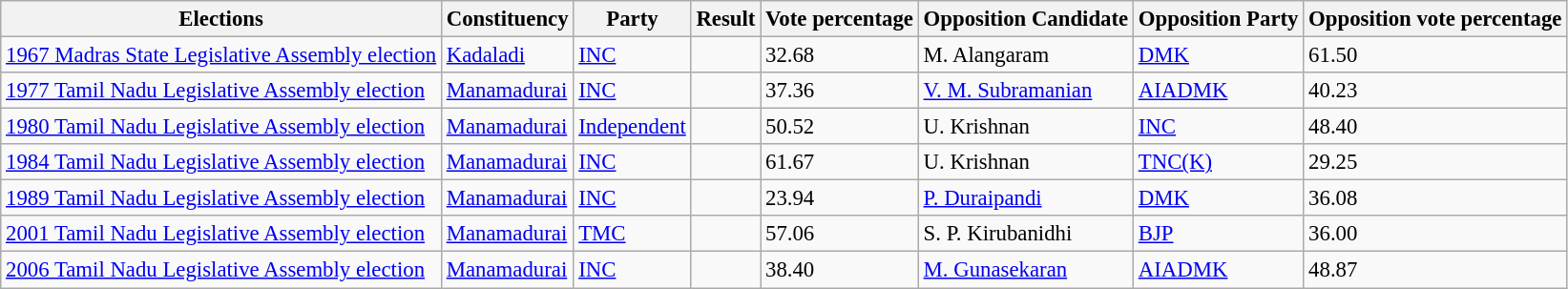<table class="sortable wikitable"style="font-size: 95%">
<tr>
<th>Elections</th>
<th>Constituency</th>
<th>Party</th>
<th>Result</th>
<th>Vote percentage</th>
<th>Opposition Candidate</th>
<th>Opposition Party</th>
<th>Opposition vote percentage</th>
</tr>
<tr>
<td><a href='#'>1967 Madras State Legislative Assembly election</a></td>
<td><a href='#'>Kadaladi</a></td>
<td><a href='#'>INC</a></td>
<td></td>
<td>32.68</td>
<td>M. Alangaram</td>
<td><a href='#'>DMK</a></td>
<td>61.50</td>
</tr>
<tr>
<td><a href='#'>1977 Tamil Nadu Legislative Assembly election</a></td>
<td><a href='#'>Manamadurai</a></td>
<td><a href='#'>INC</a></td>
<td></td>
<td>37.36</td>
<td><a href='#'>V. M. Subramanian</a></td>
<td><a href='#'>AIADMK</a></td>
<td>40.23</td>
</tr>
<tr>
<td><a href='#'>1980 Tamil Nadu Legislative Assembly election</a></td>
<td><a href='#'>Manamadurai</a></td>
<td><a href='#'>Independent</a></td>
<td></td>
<td>50.52</td>
<td>U. Krishnan</td>
<td><a href='#'>INC</a></td>
<td>48.40</td>
</tr>
<tr>
<td><a href='#'>1984 Tamil Nadu Legislative Assembly election</a></td>
<td><a href='#'>Manamadurai</a></td>
<td><a href='#'>INC</a></td>
<td></td>
<td>61.67</td>
<td>U. Krishnan</td>
<td><a href='#'>TNC(K)</a></td>
<td>29.25</td>
</tr>
<tr>
<td><a href='#'>1989 Tamil Nadu Legislative Assembly election</a></td>
<td><a href='#'>Manamadurai</a></td>
<td><a href='#'>INC</a></td>
<td></td>
<td>23.94</td>
<td><a href='#'>P. Duraipandi</a></td>
<td><a href='#'>DMK</a></td>
<td>36.08</td>
</tr>
<tr>
<td><a href='#'>2001 Tamil Nadu Legislative Assembly election</a></td>
<td><a href='#'>Manamadurai</a></td>
<td><a href='#'>TMC</a></td>
<td></td>
<td>57.06</td>
<td>S. P. Kirubanidhi</td>
<td><a href='#'>BJP</a></td>
<td>36.00</td>
</tr>
<tr>
<td><a href='#'>2006 Tamil Nadu Legislative Assembly election</a></td>
<td><a href='#'>Manamadurai</a></td>
<td><a href='#'>INC</a></td>
<td></td>
<td>38.40</td>
<td><a href='#'>M. Gunasekaran</a></td>
<td><a href='#'>AIADMK</a></td>
<td>48.87</td>
</tr>
</table>
